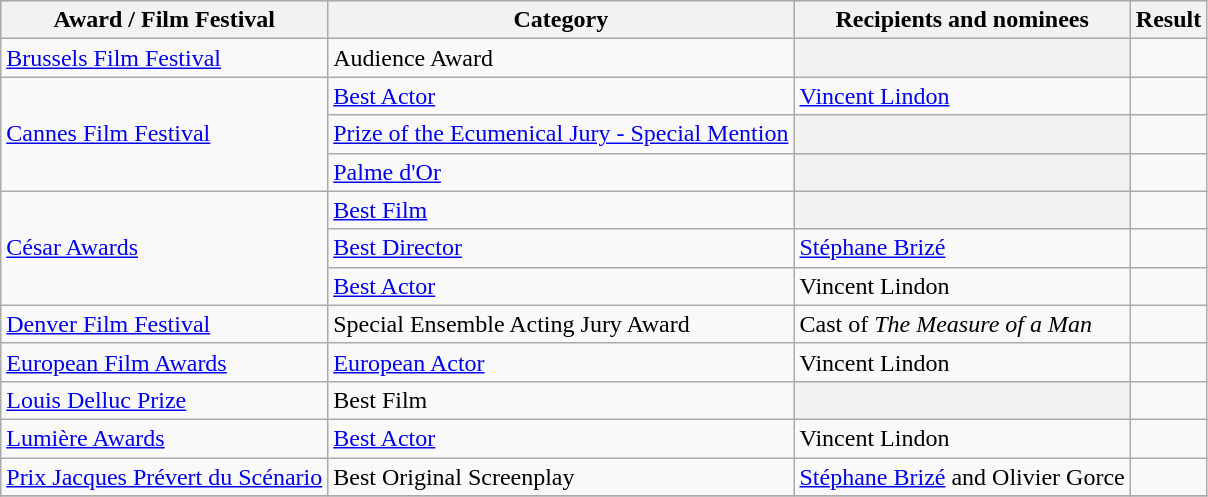<table class="wikitable plainrowheaders sortable">
<tr style="background:#ccc; text-align:center;">
<th scope="col">Award / Film Festival</th>
<th scope="col">Category</th>
<th scope="col">Recipients and nominees</th>
<th scope="col">Result</th>
</tr>
<tr>
<td><a href='#'>Brussels Film Festival</a></td>
<td>Audience Award</td>
<th></th>
<td></td>
</tr>
<tr>
<td rowspan=3><a href='#'>Cannes Film Festival</a></td>
<td><a href='#'>Best Actor</a></td>
<td><a href='#'>Vincent Lindon</a></td>
<td></td>
</tr>
<tr>
<td><a href='#'>Prize of the Ecumenical Jury - Special Mention</a></td>
<th></th>
<td></td>
</tr>
<tr>
<td><a href='#'>Palme d'Or</a></td>
<th></th>
<td></td>
</tr>
<tr>
<td rowspan=3><a href='#'>César Awards</a></td>
<td><a href='#'>Best Film</a></td>
<th></th>
<td></td>
</tr>
<tr>
<td><a href='#'>Best Director</a></td>
<td><a href='#'>Stéphane Brizé</a></td>
<td></td>
</tr>
<tr>
<td><a href='#'>Best Actor</a></td>
<td>Vincent Lindon</td>
<td></td>
</tr>
<tr>
<td><a href='#'>Denver Film Festival</a></td>
<td>Special Ensemble Acting Jury Award</td>
<td>Cast of <em>The Measure of a Man</em></td>
<td></td>
</tr>
<tr>
<td><a href='#'>European Film Awards</a></td>
<td><a href='#'>European Actor</a></td>
<td>Vincent Lindon</td>
<td></td>
</tr>
<tr>
<td><a href='#'>Louis Delluc Prize</a></td>
<td>Best Film</td>
<th></th>
<td></td>
</tr>
<tr>
<td><a href='#'>Lumière Awards</a></td>
<td><a href='#'>Best Actor</a></td>
<td>Vincent Lindon</td>
<td></td>
</tr>
<tr>
<td><a href='#'>Prix Jacques Prévert du Scénario</a></td>
<td>Best Original Screenplay</td>
<td><a href='#'>Stéphane Brizé</a> and Olivier Gorce</td>
<td></td>
</tr>
<tr>
</tr>
</table>
